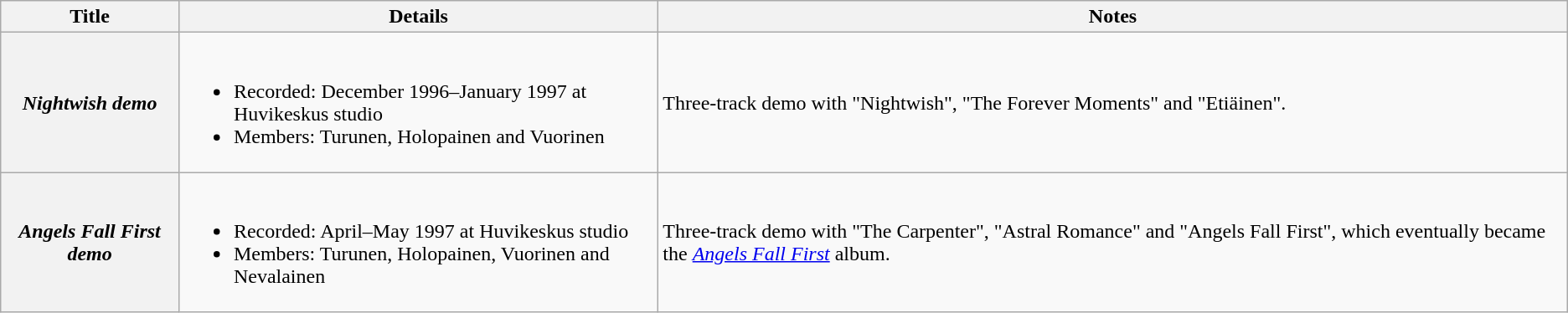<table class="wikitable plainrowheaders">
<tr>
<th>Title</th>
<th>Details</th>
<th>Notes</th>
</tr>
<tr>
<th scope="row"><em>Nightwish demo</em></th>
<td><br><ul><li>Recorded: December 1996–January 1997 at Huvikeskus studio</li><li>Members: Turunen, Holopainen and Vuorinen</li></ul></td>
<td>Three-track demo with "Nightwish", "The Forever Moments" and "Etiäinen".</td>
</tr>
<tr>
<th scope="row"><em>Angels Fall First demo</em></th>
<td><br><ul><li>Recorded: April–May 1997 at Huvikeskus studio</li><li>Members: Turunen, Holopainen, Vuorinen and Nevalainen</li></ul></td>
<td>Three-track demo with "The Carpenter", "Astral Romance" and "Angels Fall First", which eventually became the <em><a href='#'>Angels Fall First</a></em> album.</td>
</tr>
</table>
